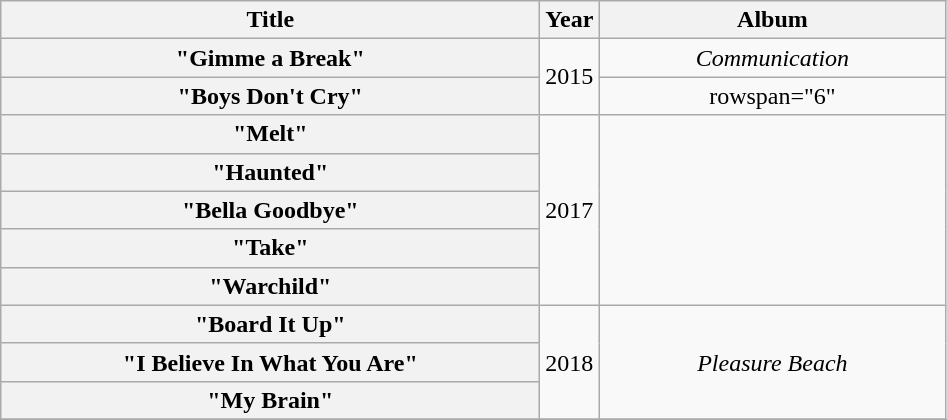<table class="wikitable plainrowheaders" style="text-align:center;">
<tr>
<th scope="col" style="width:22em;">Title</th>
<th scope="col">Year</th>
<th scope="col" style="width:14em;">Album</th>
</tr>
<tr>
<th scope="row">"Gimme a Break"</th>
<td rowspan="2">2015</td>
<td><em>Communication</em></td>
</tr>
<tr>
<th scope="row">"Boys Don't Cry"</th>
<td>rowspan="6" </td>
</tr>
<tr>
<th scope="row">"Melt"</th>
<td rowspan="5">2017</td>
</tr>
<tr>
<th scope="row">"Haunted"</th>
</tr>
<tr>
<th scope="row">"Bella Goodbye"</th>
</tr>
<tr>
<th scope="row">"Take"</th>
</tr>
<tr>
<th scope="row">"Warchild"</th>
</tr>
<tr>
<th scope="row">"Board It Up"</th>
<td rowspan="3">2018</td>
<td rowspan="3"><em>Pleasure Beach</em></td>
</tr>
<tr>
<th scope="row">"I Believe In What You Are"</th>
</tr>
<tr>
<th scope="row">"My Brain"</th>
</tr>
<tr>
</tr>
</table>
